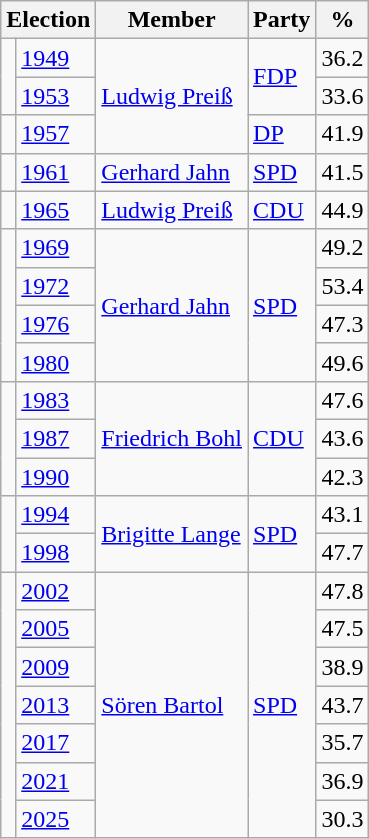<table class=wikitable>
<tr>
<th colspan=2>Election</th>
<th>Member</th>
<th>Party</th>
<th>%</th>
</tr>
<tr>
<td rowspan=2 bgcolor=></td>
<td><a href='#'>1949</a></td>
<td rowspan=3><a href='#'>Ludwig Preiß</a></td>
<td rowspan=2><a href='#'>FDP</a></td>
<td align=right>36.2</td>
</tr>
<tr>
<td><a href='#'>1953</a></td>
<td align=right>33.6</td>
</tr>
<tr>
<td bgcolor=></td>
<td><a href='#'>1957</a></td>
<td><a href='#'>DP</a></td>
<td align=right>41.9</td>
</tr>
<tr>
<td bgcolor=></td>
<td><a href='#'>1961</a></td>
<td><a href='#'>Gerhard Jahn</a></td>
<td><a href='#'>SPD</a></td>
<td align=right>41.5</td>
</tr>
<tr>
<td bgcolor=></td>
<td><a href='#'>1965</a></td>
<td><a href='#'>Ludwig Preiß</a></td>
<td><a href='#'>CDU</a></td>
<td align=right>44.9</td>
</tr>
<tr>
<td rowspan=4 bgcolor=></td>
<td><a href='#'>1969</a></td>
<td rowspan=4><a href='#'>Gerhard Jahn</a></td>
<td rowspan=4><a href='#'>SPD</a></td>
<td align=right>49.2</td>
</tr>
<tr>
<td><a href='#'>1972</a></td>
<td align=right>53.4</td>
</tr>
<tr>
<td><a href='#'>1976</a></td>
<td align=right>47.3</td>
</tr>
<tr>
<td><a href='#'>1980</a></td>
<td align=right>49.6</td>
</tr>
<tr>
<td rowspan=3 bgcolor=></td>
<td><a href='#'>1983</a></td>
<td rowspan=3><a href='#'>Friedrich Bohl</a></td>
<td rowspan=3><a href='#'>CDU</a></td>
<td align=right>47.6</td>
</tr>
<tr>
<td><a href='#'>1987</a></td>
<td align=right>43.6</td>
</tr>
<tr>
<td><a href='#'>1990</a></td>
<td align=right>42.3</td>
</tr>
<tr>
<td rowspan=2 bgcolor=></td>
<td><a href='#'>1994</a></td>
<td rowspan=2><a href='#'>Brigitte Lange</a></td>
<td rowspan=2><a href='#'>SPD</a></td>
<td align=right>43.1</td>
</tr>
<tr>
<td><a href='#'>1998</a></td>
<td align=right>47.7</td>
</tr>
<tr>
<td rowspan=7 bgcolor=></td>
<td><a href='#'>2002</a></td>
<td rowspan=7><a href='#'>Sören Bartol</a></td>
<td rowspan=7><a href='#'>SPD</a></td>
<td align=right>47.8</td>
</tr>
<tr>
<td><a href='#'>2005</a></td>
<td align=right>47.5</td>
</tr>
<tr>
<td><a href='#'>2009</a></td>
<td align=right>38.9</td>
</tr>
<tr>
<td><a href='#'>2013</a></td>
<td align=right>43.7</td>
</tr>
<tr>
<td><a href='#'>2017</a></td>
<td align=right>35.7</td>
</tr>
<tr>
<td><a href='#'>2021</a></td>
<td align=right>36.9</td>
</tr>
<tr>
<td><a href='#'>2025</a></td>
<td align=right>30.3</td>
</tr>
</table>
